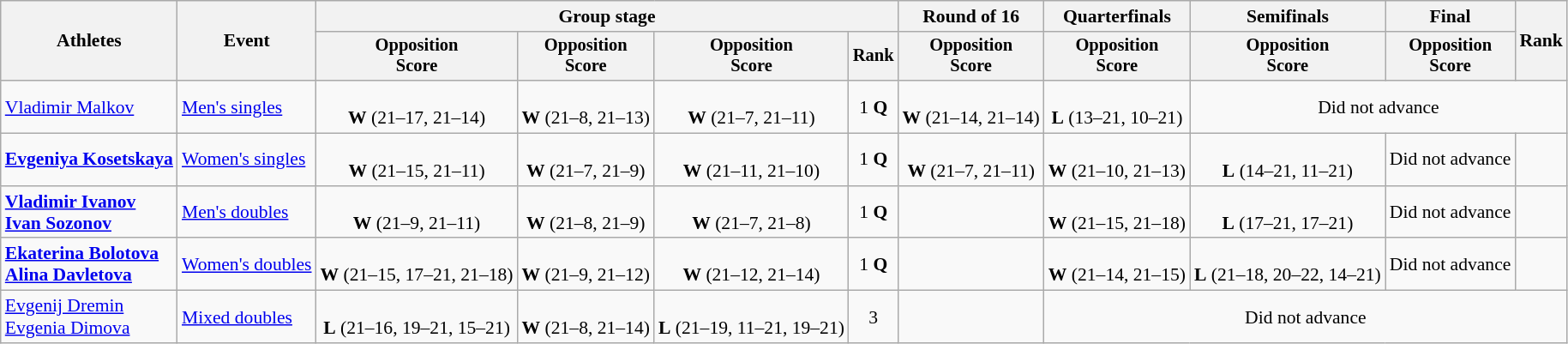<table class="wikitable" style="text-align:center; font-size:90%">
<tr>
<th rowspan=2>Athletes</th>
<th rowspan=2>Event</th>
<th colspan=4>Group stage</th>
<th>Round of 16</th>
<th>Quarterfinals</th>
<th>Semifinals</th>
<th>Final</th>
<th rowspan=2>Rank</th>
</tr>
<tr style="font-size:95%">
<th>Opposition<br>Score</th>
<th>Opposition<br>Score</th>
<th>Opposition<br>Score</th>
<th>Rank</th>
<th>Opposition<br>Score</th>
<th>Opposition<br>Score</th>
<th>Opposition<br>Score</th>
<th>Opposition<br>Score</th>
</tr>
<tr>
<td align=left><a href='#'>Vladimir Malkov</a></td>
<td align=left><a href='#'>Men's singles</a></td>
<td><br><strong>W</strong> (21–17, 21–14)</td>
<td><br><strong>W</strong> (21–8, 21–13)</td>
<td><br><strong>W</strong> (21–7, 21–11)</td>
<td>1 <strong>Q</strong></td>
<td><br><strong>W</strong> (21–14, 21–14)</td>
<td><br><strong>L</strong> (13–21, 10–21)</td>
<td colspan=3>Did not advance</td>
</tr>
<tr>
<td align=left><strong><a href='#'>Evgeniya Kosetskaya</a></strong></td>
<td align=left><a href='#'>Women's singles</a></td>
<td><br><strong>W</strong> (21–15, 21–11)</td>
<td><br><strong>W</strong> (21–7, 21–9)</td>
<td><br><strong>W</strong> (21–11, 21–10)</td>
<td>1 <strong>Q</strong></td>
<td><br><strong>W</strong> (21–7, 21–11)</td>
<td><br><strong>W</strong> (21–10, 21–13)</td>
<td><br><strong>L</strong> (14–21, 11–21)</td>
<td>Did not advance</td>
<td></td>
</tr>
<tr>
<td align=left><strong><a href='#'>Vladimir Ivanov</a><br><a href='#'>Ivan Sozonov</a></strong></td>
<td align=left><a href='#'>Men's doubles</a></td>
<td><br><strong>W</strong> (21–9, 21–11)</td>
<td><br><strong>W</strong> (21–8, 21–9)</td>
<td><br><strong>W</strong> (21–7, 21–8)</td>
<td>1 <strong>Q</strong></td>
<td></td>
<td><br><strong>W</strong> (21–15, 21–18)</td>
<td><br><strong>L</strong> (17–21, 17–21)</td>
<td>Did not advance</td>
<td></td>
</tr>
<tr>
<td align=left><strong><a href='#'>Ekaterina Bolotova</a><br><a href='#'>Alina Davletova</a></strong></td>
<td align=left><a href='#'>Women's doubles</a></td>
<td><br><strong>W</strong> (21–15, 17–21, 21–18)</td>
<td><br><strong>W</strong> (21–9, 21–12)</td>
<td><br><strong>W</strong> (21–12, 21–14)</td>
<td>1 <strong>Q</strong></td>
<td></td>
<td><br><strong>W</strong> (21–14, 21–15)</td>
<td><br><strong>L</strong> (21–18, 20–22, 14–21)</td>
<td>Did not advance</td>
<td></td>
</tr>
<tr>
<td align=left><a href='#'>Evgenij Dremin</a><br><a href='#'>Evgenia Dimova</a></td>
<td align=left><a href='#'>Mixed doubles</a></td>
<td><br><strong>L</strong> (21–16, 19–21, 15–21)</td>
<td><br><strong>W</strong> (21–8, 21–14)</td>
<td><br><strong>L</strong> (21–19, 11–21, 19–21)</td>
<td>3</td>
<td></td>
<td colspan=4>Did not advance</td>
</tr>
</table>
